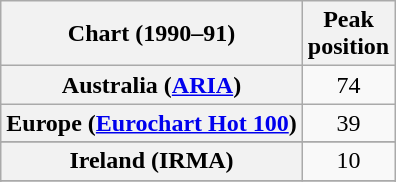<table class="wikitable sortable plainrowheaders" style="text-align:center;">
<tr>
<th>Chart (1990–91)</th>
<th>Peak<br>position</th>
</tr>
<tr>
<th scope="row">Australia (<a href='#'>ARIA</a>)</th>
<td>74</td>
</tr>
<tr>
<th scope="row">Europe (<a href='#'>Eurochart Hot 100</a>)</th>
<td>39</td>
</tr>
<tr>
</tr>
<tr>
<th scope="row">Ireland (IRMA)</th>
<td>10</td>
</tr>
<tr>
</tr>
<tr>
</tr>
<tr>
</tr>
</table>
